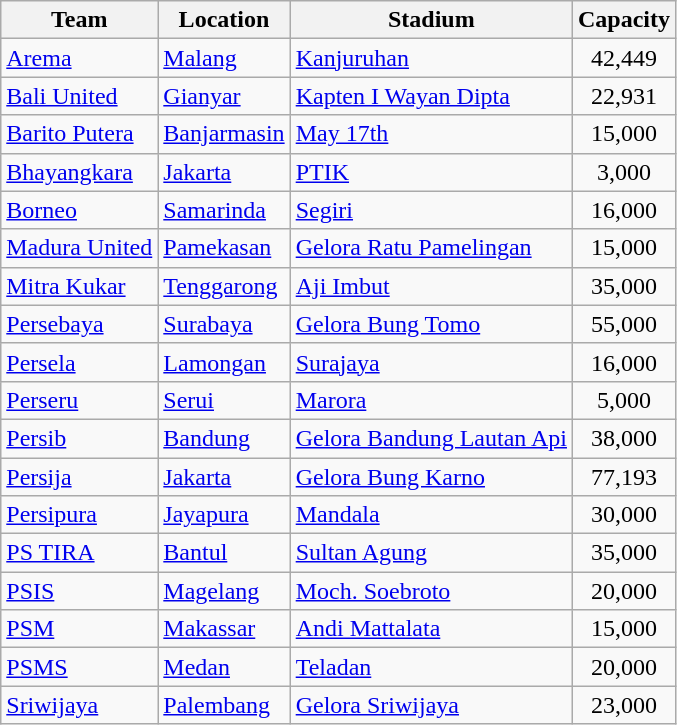<table class="wikitable sortable">
<tr>
<th>Team</th>
<th>Location</th>
<th>Stadium</th>
<th>Capacity</th>
</tr>
<tr>
<td><a href='#'>Arema</a></td>
<td><a href='#'>Malang</a></td>
<td><a href='#'>Kanjuruhan</a></td>
<td align="center">42,449</td>
</tr>
<tr>
<td><a href='#'>Bali United</a></td>
<td><a href='#'>Gianyar</a></td>
<td><a href='#'>Kapten I Wayan Dipta</a></td>
<td align="center">22,931</td>
</tr>
<tr>
<td><a href='#'>Barito Putera</a></td>
<td><a href='#'>Banjarmasin</a></td>
<td><a href='#'>May 17th</a></td>
<td align="center">15,000</td>
</tr>
<tr>
<td><a href='#'>Bhayangkara</a></td>
<td><a href='#'>Jakarta</a></td>
<td><a href='#'>PTIK</a></td>
<td align="center">3,000</td>
</tr>
<tr>
<td><a href='#'>Borneo</a></td>
<td><a href='#'>Samarinda</a></td>
<td><a href='#'>Segiri</a></td>
<td align="center">16,000</td>
</tr>
<tr>
<td><a href='#'>Madura United</a></td>
<td><a href='#'>Pamekasan</a></td>
<td><a href='#'>Gelora Ratu Pamelingan</a></td>
<td align="center">15,000</td>
</tr>
<tr>
<td><a href='#'>Mitra Kukar</a></td>
<td><a href='#'>Tenggarong</a></td>
<td><a href='#'>Aji Imbut</a></td>
<td align="center">35,000</td>
</tr>
<tr>
<td><a href='#'>Persebaya</a></td>
<td><a href='#'>Surabaya</a></td>
<td><a href='#'>Gelora Bung Tomo</a></td>
<td align="center">55,000</td>
</tr>
<tr>
<td><a href='#'>Persela</a></td>
<td><a href='#'>Lamongan</a></td>
<td><a href='#'>Surajaya</a></td>
<td align="center">16,000</td>
</tr>
<tr>
<td><a href='#'>Perseru</a></td>
<td><a href='#'>Serui</a></td>
<td><a href='#'>Marora</a></td>
<td align="center">5,000</td>
</tr>
<tr>
<td><a href='#'>Persib</a></td>
<td><a href='#'>Bandung</a></td>
<td><a href='#'>Gelora Bandung Lautan Api</a></td>
<td align="center">38,000</td>
</tr>
<tr>
<td><a href='#'>Persija</a></td>
<td><a href='#'>Jakarta</a></td>
<td><a href='#'>Gelora Bung Karno</a></td>
<td align="center">77,193</td>
</tr>
<tr>
<td><a href='#'>Persipura</a></td>
<td><a href='#'>Jayapura</a></td>
<td><a href='#'>Mandala</a></td>
<td align="center">30,000</td>
</tr>
<tr>
<td><a href='#'>PS TIRA</a></td>
<td><a href='#'>Bantul</a></td>
<td><a href='#'>Sultan Agung</a></td>
<td align="center">35,000</td>
</tr>
<tr>
<td><a href='#'>PSIS</a></td>
<td><a href='#'>Magelang</a></td>
<td><a href='#'>Moch. Soebroto</a></td>
<td align="center">20,000</td>
</tr>
<tr>
<td><a href='#'>PSM</a></td>
<td><a href='#'>Makassar</a></td>
<td><a href='#'>Andi Mattalata</a></td>
<td align="center">15,000</td>
</tr>
<tr>
<td><a href='#'>PSMS</a></td>
<td><a href='#'>Medan</a></td>
<td><a href='#'>Teladan</a></td>
<td align="center">20,000</td>
</tr>
<tr>
<td><a href='#'>Sriwijaya</a></td>
<td><a href='#'>Palembang</a></td>
<td><a href='#'>Gelora Sriwijaya</a></td>
<td align="center">23,000</td>
</tr>
</table>
